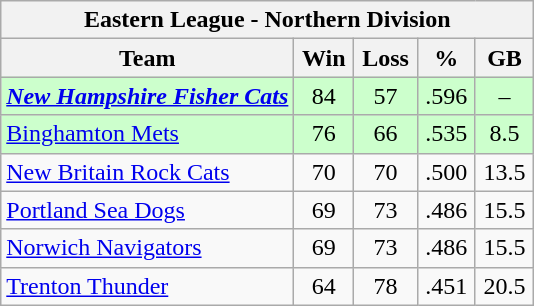<table class="wikitable">
<tr>
<th colspan="5">Eastern League - Northern Division</th>
</tr>
<tr>
<th width="55%">Team</th>
<th>Win</th>
<th>Loss</th>
<th>%</th>
<th>GB</th>
</tr>
<tr align=center bgcolor="#CCFFCC">
<td align=left><strong><em><a href='#'>New Hampshire Fisher Cats</a></em></strong></td>
<td>84</td>
<td>57</td>
<td>.596</td>
<td>–</td>
</tr>
<tr align=center bgcolor="#CCFFCC">
<td align=left><a href='#'>Binghamton Mets</a></td>
<td>76</td>
<td>66</td>
<td>.535</td>
<td>8.5</td>
</tr>
<tr align=center>
<td align=left><a href='#'>New Britain Rock Cats</a></td>
<td>70</td>
<td>70</td>
<td>.500</td>
<td>13.5</td>
</tr>
<tr align=center>
<td align=left><a href='#'>Portland Sea Dogs</a></td>
<td>69</td>
<td>73</td>
<td>.486</td>
<td>15.5</td>
</tr>
<tr align=center>
<td align=left><a href='#'>Norwich Navigators</a></td>
<td>69</td>
<td>73</td>
<td>.486</td>
<td>15.5</td>
</tr>
<tr align=center>
<td align=left><a href='#'>Trenton Thunder</a></td>
<td>64</td>
<td>78</td>
<td>.451</td>
<td>20.5</td>
</tr>
</table>
